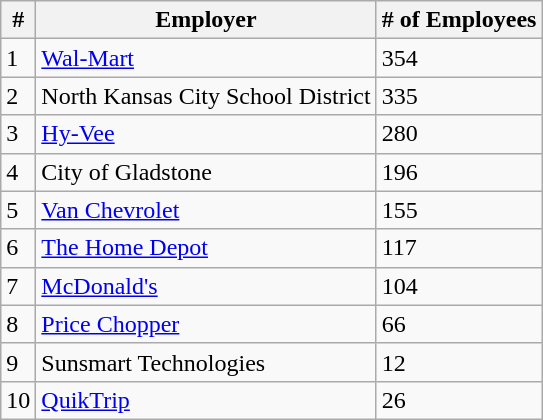<table class="wikitable">
<tr>
<th>#</th>
<th>Employer</th>
<th># of Employees</th>
</tr>
<tr>
<td>1</td>
<td><a href='#'>Wal-Mart</a></td>
<td>354</td>
</tr>
<tr>
<td>2</td>
<td>North Kansas City School District</td>
<td>335</td>
</tr>
<tr>
<td>3</td>
<td><a href='#'>Hy-Vee</a></td>
<td>280</td>
</tr>
<tr>
<td>4</td>
<td>City of Gladstone</td>
<td>196</td>
</tr>
<tr>
<td>5</td>
<td><a href='#'>Van Chevrolet</a></td>
<td>155</td>
</tr>
<tr>
<td>6</td>
<td><a href='#'>The Home Depot</a></td>
<td>117</td>
</tr>
<tr>
<td>7</td>
<td><a href='#'>McDonald's</a></td>
<td>104</td>
</tr>
<tr>
<td>8</td>
<td><a href='#'>Price Chopper</a></td>
<td>66</td>
</tr>
<tr>
<td>9</td>
<td>Sunsmart Technologies</td>
<td>12</td>
</tr>
<tr>
<td>10</td>
<td><a href='#'>QuikTrip</a></td>
<td>26</td>
</tr>
</table>
